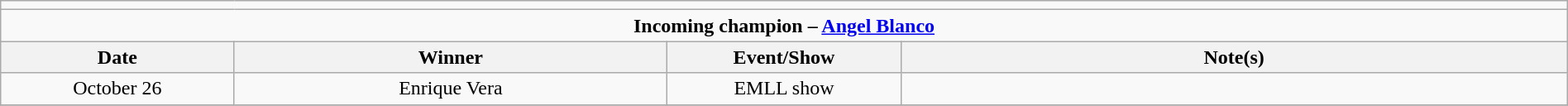<table class="wikitable" style="text-align:center; width:100%;">
<tr>
<td colspan=5></td>
</tr>
<tr>
<td colspan=5><strong>Incoming champion – <a href='#'>Angel Blanco</a></strong></td>
</tr>
<tr>
<th width=14%>Date</th>
<th width=26%>Winner</th>
<th width=14%>Event/Show</th>
<th width=40%>Note(s)</th>
</tr>
<tr>
<td>October 26</td>
<td>Enrique Vera</td>
<td>EMLL show</td>
<td></td>
</tr>
<tr>
</tr>
</table>
